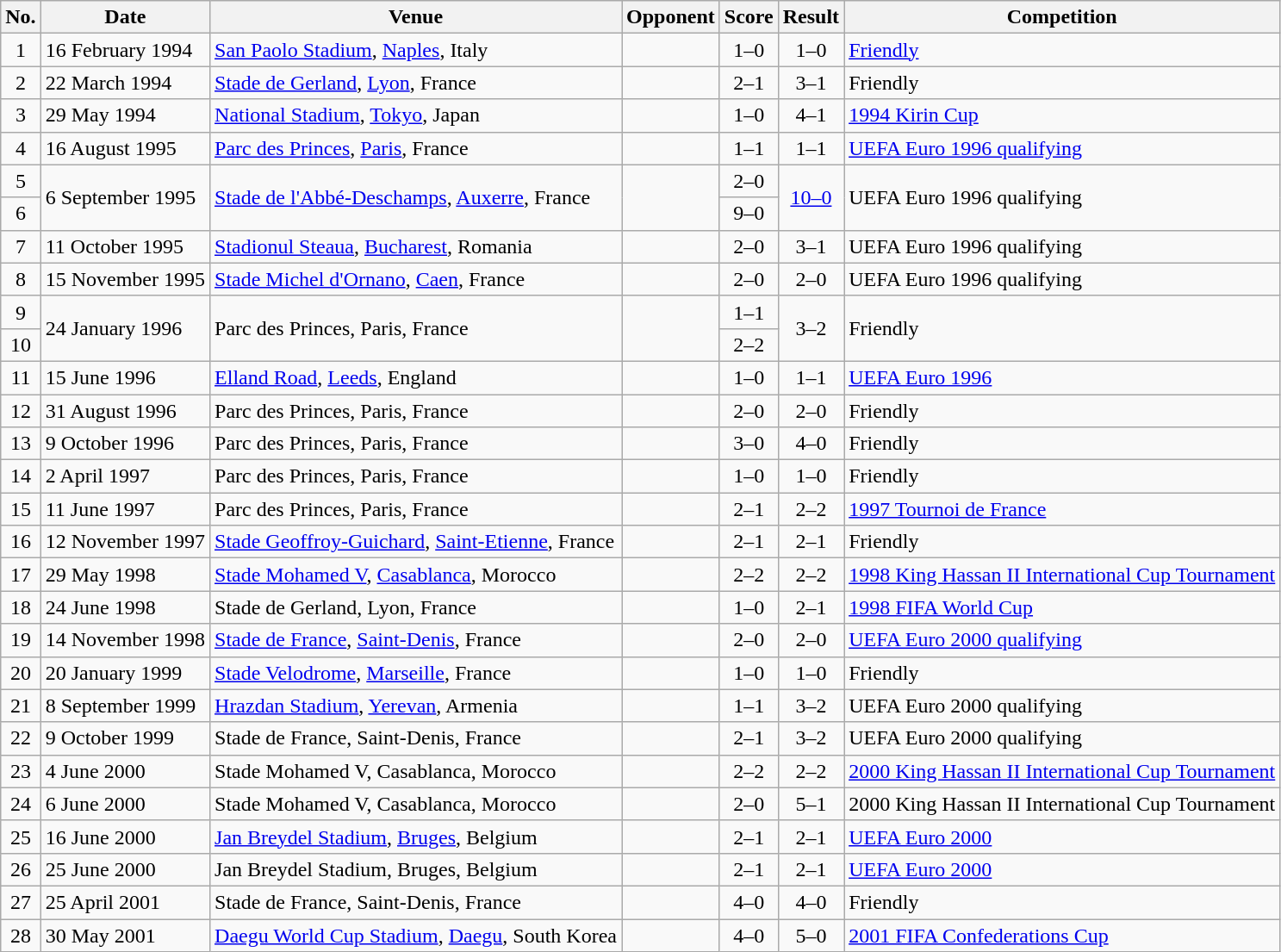<table class="wikitable sortable">
<tr>
<th scope="col">No.</th>
<th scope="col">Date</th>
<th scope="col">Venue</th>
<th scope="col">Opponent</th>
<th scope="col">Score</th>
<th scope="col">Result</th>
<th scope="col">Competition</th>
</tr>
<tr>
<td align="center">1</td>
<td>16 February 1994</td>
<td><a href='#'>San Paolo Stadium</a>, <a href='#'>Naples</a>, Italy</td>
<td></td>
<td align="center">1–0</td>
<td align="center">1–0</td>
<td><a href='#'>Friendly</a></td>
</tr>
<tr>
<td align="center">2</td>
<td>22 March 1994</td>
<td><a href='#'>Stade de Gerland</a>, <a href='#'>Lyon</a>, France</td>
<td></td>
<td align="center">2–1</td>
<td align="center">3–1</td>
<td>Friendly</td>
</tr>
<tr>
<td align="center">3</td>
<td>29 May 1994</td>
<td><a href='#'>National Stadium</a>, <a href='#'>Tokyo</a>, Japan</td>
<td></td>
<td align="center">1–0</td>
<td align="center">4–1</td>
<td><a href='#'>1994 Kirin Cup</a></td>
</tr>
<tr>
<td align="center">4</td>
<td>16 August 1995</td>
<td><a href='#'>Parc des Princes</a>, <a href='#'>Paris</a>, France</td>
<td></td>
<td align="center">1–1</td>
<td align="center">1–1</td>
<td><a href='#'>UEFA Euro 1996 qualifying</a></td>
</tr>
<tr>
<td align="center">5</td>
<td rowspan="2">6 September 1995</td>
<td rowspan="2"><a href='#'>Stade de l'Abbé-Deschamps</a>, <a href='#'>Auxerre</a>, France</td>
<td rowspan="2"></td>
<td align="center">2–0</td>
<td align="center" rowspan="2"><a href='#'>10–0</a></td>
<td rowspan="2">UEFA Euro 1996 qualifying</td>
</tr>
<tr>
<td align="center">6</td>
<td align="center">9–0</td>
</tr>
<tr>
<td align="center">7</td>
<td>11 October 1995</td>
<td><a href='#'>Stadionul Steaua</a>, <a href='#'>Bucharest</a>, Romania</td>
<td></td>
<td align="center">2–0</td>
<td align="center">3–1</td>
<td>UEFA Euro 1996 qualifying</td>
</tr>
<tr>
<td align="center">8</td>
<td>15 November 1995</td>
<td><a href='#'>Stade Michel d'Ornano</a>, <a href='#'>Caen</a>, France</td>
<td></td>
<td align="center">2–0</td>
<td align="center">2–0</td>
<td>UEFA Euro 1996 qualifying</td>
</tr>
<tr>
<td align="center">9</td>
<td rowspan="2">24 January 1996</td>
<td rowspan="2">Parc des Princes, Paris, France</td>
<td rowspan="2"></td>
<td align="center">1–1</td>
<td align="center" rowspan="2">3–2</td>
<td rowspan="2">Friendly</td>
</tr>
<tr>
<td align="center">10</td>
<td align="center">2–2</td>
</tr>
<tr>
<td align="center">11</td>
<td>15 June 1996</td>
<td><a href='#'>Elland Road</a>, <a href='#'>Leeds</a>, England</td>
<td></td>
<td align="center">1–0</td>
<td align="center">1–1</td>
<td><a href='#'>UEFA Euro 1996</a></td>
</tr>
<tr>
<td align="center">12</td>
<td>31 August 1996</td>
<td>Parc des Princes, Paris, France</td>
<td></td>
<td align="center">2–0</td>
<td align="center">2–0</td>
<td>Friendly</td>
</tr>
<tr>
<td align="center">13</td>
<td>9 October 1996</td>
<td>Parc des Princes, Paris, France</td>
<td></td>
<td align="center">3–0</td>
<td align="center">4–0</td>
<td>Friendly</td>
</tr>
<tr>
<td align="center">14</td>
<td>2 April 1997</td>
<td>Parc des Princes, Paris, France</td>
<td></td>
<td align="center">1–0</td>
<td align="center">1–0</td>
<td>Friendly</td>
</tr>
<tr>
<td align="center">15</td>
<td>11 June 1997</td>
<td>Parc des Princes, Paris, France</td>
<td></td>
<td align="center">2–1</td>
<td align="center">2–2</td>
<td><a href='#'>1997 Tournoi de France</a></td>
</tr>
<tr>
<td align="center">16</td>
<td>12 November 1997</td>
<td><a href='#'>Stade Geoffroy-Guichard</a>, <a href='#'>Saint-Etienne</a>, France</td>
<td></td>
<td align="center">2–1</td>
<td align="center">2–1</td>
<td>Friendly</td>
</tr>
<tr>
<td align="center">17</td>
<td>29 May 1998</td>
<td><a href='#'>Stade Mohamed V</a>, <a href='#'>Casablanca</a>, Morocco</td>
<td></td>
<td align="center">2–2</td>
<td align="center">2–2</td>
<td><a href='#'>1998 King Hassan II International Cup Tournament</a></td>
</tr>
<tr>
<td align="center">18</td>
<td>24 June 1998</td>
<td>Stade de Gerland, Lyon, France</td>
<td></td>
<td align="center">1–0</td>
<td align="center">2–1</td>
<td><a href='#'>1998 FIFA World Cup</a></td>
</tr>
<tr>
<td align="center">19</td>
<td>14 November 1998</td>
<td><a href='#'>Stade de France</a>, <a href='#'>Saint-Denis</a>, France</td>
<td></td>
<td align="center">2–0</td>
<td align="center">2–0</td>
<td><a href='#'>UEFA Euro 2000 qualifying</a></td>
</tr>
<tr>
<td align="center">20</td>
<td>20 January 1999</td>
<td><a href='#'>Stade Velodrome</a>, <a href='#'>Marseille</a>, France</td>
<td></td>
<td align="center">1–0</td>
<td align="center">1–0</td>
<td>Friendly</td>
</tr>
<tr>
<td align="center">21</td>
<td>8 September 1999</td>
<td><a href='#'>Hrazdan Stadium</a>, <a href='#'>Yerevan</a>, Armenia</td>
<td></td>
<td align="center">1–1</td>
<td align="center">3–2</td>
<td>UEFA Euro 2000 qualifying</td>
</tr>
<tr>
<td align="center">22</td>
<td>9 October 1999</td>
<td>Stade de France, Saint-Denis, France</td>
<td></td>
<td align="center">2–1</td>
<td align="center">3–2</td>
<td>UEFA Euro 2000 qualifying</td>
</tr>
<tr>
<td align="center">23</td>
<td>4 June 2000</td>
<td>Stade Mohamed V, Casablanca, Morocco</td>
<td></td>
<td align="center">2–2</td>
<td align="center">2–2</td>
<td><a href='#'>2000 King Hassan II International Cup Tournament</a></td>
</tr>
<tr>
<td align="center">24</td>
<td>6 June 2000</td>
<td>Stade Mohamed V, Casablanca, Morocco</td>
<td></td>
<td align="center">2–0</td>
<td align="center">5–1</td>
<td>2000 King Hassan II International Cup Tournament</td>
</tr>
<tr>
<td align="center">25</td>
<td>16 June 2000</td>
<td><a href='#'>Jan Breydel Stadium</a>, <a href='#'>Bruges</a>, Belgium</td>
<td></td>
<td align="center">2–1</td>
<td align="center">2–1</td>
<td><a href='#'>UEFA Euro 2000</a></td>
</tr>
<tr>
<td align="center">26</td>
<td>25 June 2000</td>
<td>Jan Breydel Stadium, Bruges, Belgium</td>
<td></td>
<td align="center">2–1</td>
<td align="center">2–1</td>
<td><a href='#'>UEFA Euro 2000</a></td>
</tr>
<tr>
<td align="center">27</td>
<td>25 April 2001</td>
<td>Stade de France, Saint-Denis, France</td>
<td></td>
<td align="center">4–0</td>
<td align="center">4–0</td>
<td>Friendly</td>
</tr>
<tr>
<td align="center">28</td>
<td>30 May 2001</td>
<td><a href='#'>Daegu World Cup Stadium</a>, <a href='#'>Daegu</a>, South Korea</td>
<td></td>
<td align="center">4–0</td>
<td align="center">5–0</td>
<td><a href='#'>2001 FIFA Confederations Cup</a></td>
</tr>
</table>
